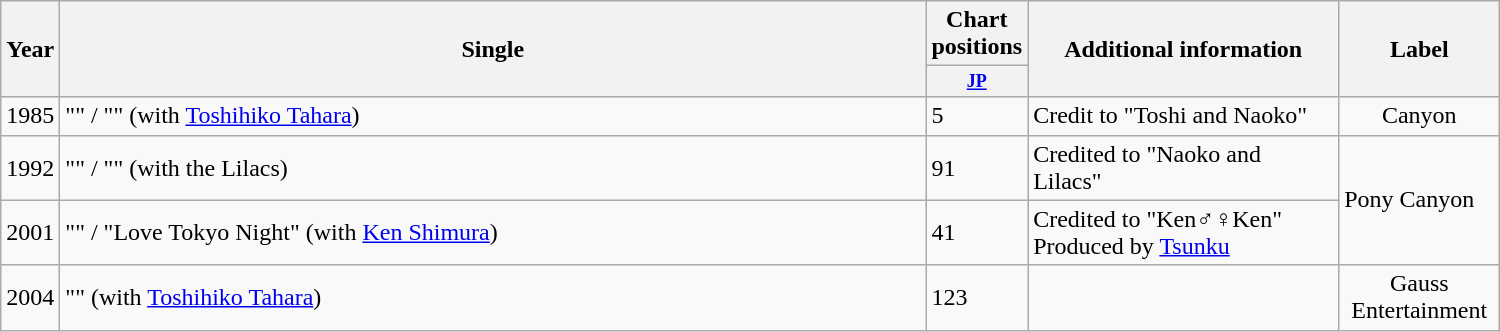<table class="wikitable">
<tr>
<th rowspan="2">Year</th>
<th rowspan="2" width="570">Single</th>
<th colspan="1">Chart positions</th>
<th rowspan="2" width="200">Additional information</th>
<th rowspan="2" width="100">Label<br></th>
</tr>
<tr>
<th style="width:2em;font-size:75%"><a href='#'>JP</a><br></th>
</tr>
<tr>
<td>1985</td>
<td>"" / "" (with <a href='#'>Toshihiko Tahara</a>)</td>
<td>5</td>
<td>Credit to "Toshi and Naoko"</td>
<td align="center">Canyon</td>
</tr>
<tr>
<td>1992</td>
<td>"" / "" (with the Lilacs)</td>
<td>91</td>
<td>Credited to "Naoko and Lilacs"</td>
<td rowspan="2">Pony Canyon</td>
</tr>
<tr>
<td>2001</td>
<td>"" / "Love Tokyo Night" (with <a href='#'>Ken Shimura</a>)</td>
<td>41</td>
<td>Credited to "Ken♂♀Ken"<br>Produced by <a href='#'>Tsunku</a></td>
</tr>
<tr>
<td>2004</td>
<td>""  (with <a href='#'>Toshihiko Tahara</a>)</td>
<td>123</td>
<td></td>
<td align="center">Gauss Entertainment</td>
</tr>
</table>
